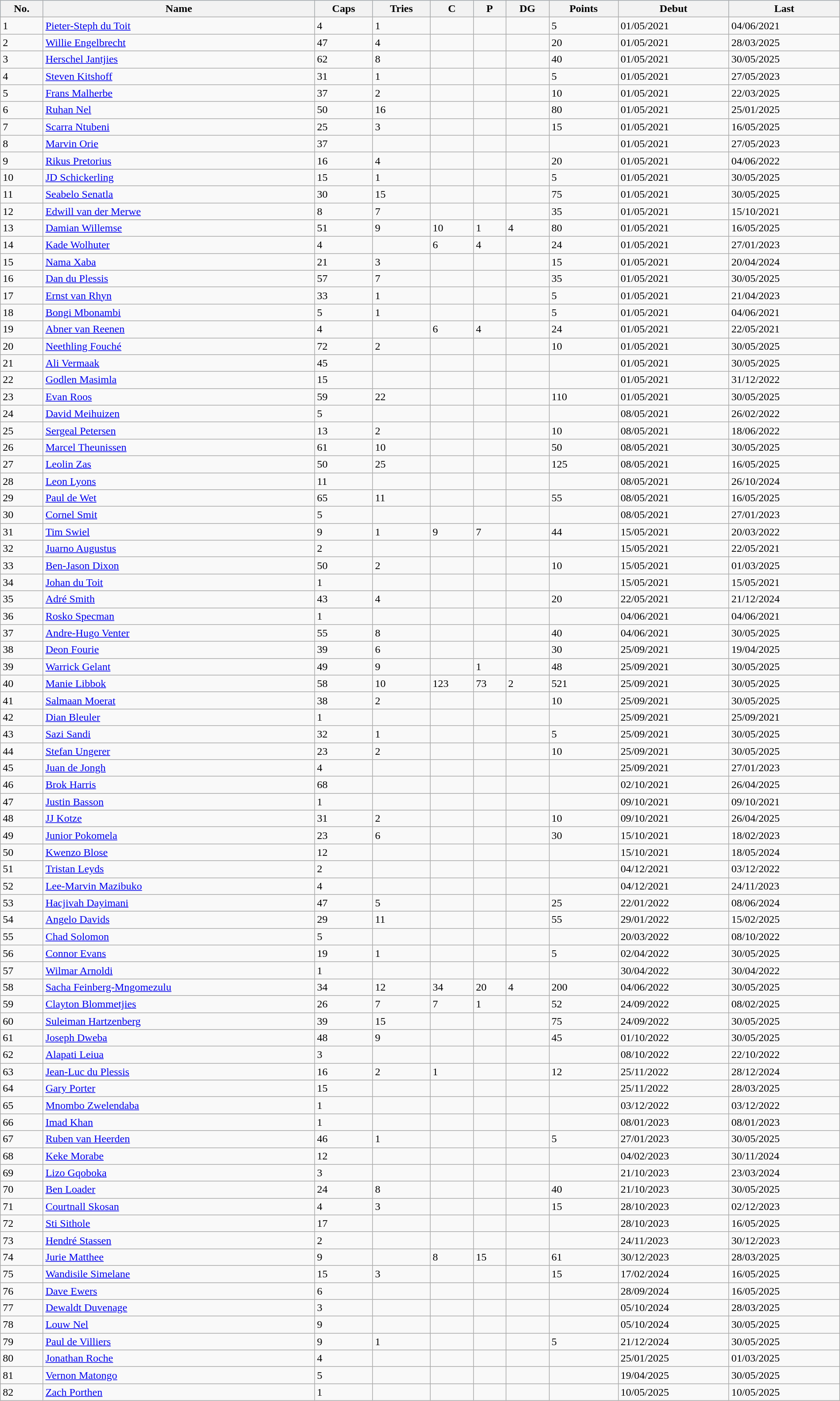<table class="wikitable sortable" style="width:100%;">
<tr style="background:#87cefa;">
<th>No.</th>
<th>Name</th>
<th>Caps</th>
<th>Tries</th>
<th>C</th>
<th>P</th>
<th>DG</th>
<th>Points</th>
<th>Debut</th>
<th>Last</th>
</tr>
<tr>
<td>1</td>
<td><a href='#'>Pieter-Steph du Toit</a></td>
<td>4</td>
<td>1</td>
<td></td>
<td></td>
<td></td>
<td>5</td>
<td>01/05/2021</td>
<td>04/06/2021</td>
</tr>
<tr>
<td>2</td>
<td><a href='#'>Willie Engelbrecht</a></td>
<td>47</td>
<td>4</td>
<td></td>
<td></td>
<td></td>
<td>20</td>
<td>01/05/2021</td>
<td>28/03/2025</td>
</tr>
<tr>
<td>3</td>
<td><a href='#'>Herschel Jantjies</a></td>
<td>62</td>
<td>8</td>
<td></td>
<td></td>
<td></td>
<td>40</td>
<td>01/05/2021</td>
<td>30/05/2025</td>
</tr>
<tr>
<td>4</td>
<td><a href='#'>Steven Kitshoff</a></td>
<td>31</td>
<td>1</td>
<td></td>
<td></td>
<td></td>
<td>5</td>
<td>01/05/2021</td>
<td>27/05/2023</td>
</tr>
<tr>
<td>5</td>
<td><a href='#'>Frans Malherbe</a></td>
<td>37</td>
<td>2</td>
<td></td>
<td></td>
<td></td>
<td>10</td>
<td>01/05/2021</td>
<td>22/03/2025</td>
</tr>
<tr>
<td>6</td>
<td><a href='#'>Ruhan Nel</a></td>
<td>50</td>
<td>16</td>
<td></td>
<td></td>
<td></td>
<td>80</td>
<td>01/05/2021</td>
<td>25/01/2025</td>
</tr>
<tr>
<td>7</td>
<td><a href='#'>Scarra Ntubeni</a></td>
<td>25</td>
<td>3</td>
<td></td>
<td></td>
<td></td>
<td>15</td>
<td>01/05/2021</td>
<td>16/05/2025</td>
</tr>
<tr>
<td>8</td>
<td><a href='#'>Marvin Orie</a></td>
<td>37</td>
<td></td>
<td></td>
<td></td>
<td></td>
<td></td>
<td>01/05/2021</td>
<td>27/05/2023</td>
</tr>
<tr>
<td>9</td>
<td><a href='#'>Rikus Pretorius</a></td>
<td>16</td>
<td>4</td>
<td></td>
<td></td>
<td></td>
<td>20</td>
<td>01/05/2021</td>
<td>04/06/2022</td>
</tr>
<tr>
<td>10</td>
<td><a href='#'>JD Schickerling</a></td>
<td>15</td>
<td>1</td>
<td></td>
<td></td>
<td></td>
<td>5</td>
<td>01/05/2021</td>
<td>30/05/2025</td>
</tr>
<tr>
<td>11</td>
<td><a href='#'>Seabelo Senatla</a></td>
<td>30</td>
<td>15</td>
<td></td>
<td></td>
<td></td>
<td>75</td>
<td>01/05/2021</td>
<td>30/05/2025</td>
</tr>
<tr>
<td>12</td>
<td><a href='#'>Edwill van der Merwe</a></td>
<td>8</td>
<td>7</td>
<td></td>
<td></td>
<td></td>
<td>35</td>
<td>01/05/2021</td>
<td>15/10/2021</td>
</tr>
<tr>
<td>13</td>
<td><a href='#'>Damian Willemse</a></td>
<td>51</td>
<td>9</td>
<td>10</td>
<td>1</td>
<td>4</td>
<td>80</td>
<td>01/05/2021</td>
<td>16/05/2025</td>
</tr>
<tr>
<td>14</td>
<td><a href='#'>Kade Wolhuter</a></td>
<td>4</td>
<td></td>
<td>6</td>
<td>4</td>
<td></td>
<td>24</td>
<td>01/05/2021</td>
<td>27/01/2023</td>
</tr>
<tr>
<td>15</td>
<td><a href='#'>Nama Xaba</a></td>
<td>21</td>
<td>3</td>
<td></td>
<td></td>
<td></td>
<td>15</td>
<td>01/05/2021</td>
<td>20/04/2024</td>
</tr>
<tr>
<td>16</td>
<td><a href='#'>Dan du Plessis</a></td>
<td>57</td>
<td>7</td>
<td></td>
<td></td>
<td></td>
<td>35</td>
<td>01/05/2021</td>
<td>30/05/2025</td>
</tr>
<tr>
<td>17</td>
<td><a href='#'>Ernst van Rhyn</a></td>
<td>33</td>
<td>1</td>
<td></td>
<td></td>
<td></td>
<td>5</td>
<td>01/05/2021</td>
<td>21/04/2023</td>
</tr>
<tr>
<td>18</td>
<td><a href='#'>Bongi Mbonambi</a></td>
<td>5</td>
<td>1</td>
<td></td>
<td></td>
<td></td>
<td>5</td>
<td>01/05/2021</td>
<td>04/06/2021</td>
</tr>
<tr>
<td>19</td>
<td><a href='#'>Abner van Reenen</a></td>
<td>4</td>
<td></td>
<td>6</td>
<td>4</td>
<td></td>
<td>24</td>
<td>01/05/2021</td>
<td>22/05/2021</td>
</tr>
<tr>
<td>20</td>
<td><a href='#'>Neethling Fouché</a></td>
<td>72</td>
<td>2</td>
<td></td>
<td></td>
<td></td>
<td>10</td>
<td>01/05/2021</td>
<td>30/05/2025</td>
</tr>
<tr>
<td>21</td>
<td><a href='#'>Ali Vermaak</a></td>
<td>45</td>
<td></td>
<td></td>
<td></td>
<td></td>
<td></td>
<td>01/05/2021</td>
<td>30/05/2025</td>
</tr>
<tr>
<td>22</td>
<td><a href='#'>Godlen Masimla</a></td>
<td>15</td>
<td></td>
<td></td>
<td></td>
<td></td>
<td></td>
<td>01/05/2021</td>
<td>31/12/2022</td>
</tr>
<tr>
<td>23</td>
<td><a href='#'>Evan Roos</a></td>
<td>59</td>
<td>22</td>
<td></td>
<td></td>
<td></td>
<td>110</td>
<td>01/05/2021</td>
<td>30/05/2025</td>
</tr>
<tr>
<td>24</td>
<td><a href='#'>David Meihuizen</a></td>
<td>5</td>
<td></td>
<td></td>
<td></td>
<td></td>
<td></td>
<td>08/05/2021</td>
<td>26/02/2022</td>
</tr>
<tr>
<td>25</td>
<td><a href='#'>Sergeal Petersen</a></td>
<td>13</td>
<td>2</td>
<td></td>
<td></td>
<td></td>
<td>10</td>
<td>08/05/2021</td>
<td>18/06/2022</td>
</tr>
<tr>
<td>26</td>
<td><a href='#'>Marcel Theunissen</a></td>
<td>61</td>
<td>10</td>
<td></td>
<td></td>
<td></td>
<td>50</td>
<td>08/05/2021</td>
<td>30/05/2025</td>
</tr>
<tr>
<td>27</td>
<td><a href='#'>Leolin Zas</a></td>
<td>50</td>
<td>25</td>
<td></td>
<td></td>
<td></td>
<td>125</td>
<td>08/05/2021</td>
<td>16/05/2025</td>
</tr>
<tr>
<td>28</td>
<td><a href='#'>Leon Lyons</a></td>
<td>11</td>
<td></td>
<td></td>
<td></td>
<td></td>
<td></td>
<td>08/05/2021</td>
<td>26/10/2024</td>
</tr>
<tr>
<td>29</td>
<td><a href='#'>Paul de Wet</a></td>
<td>65</td>
<td>11</td>
<td></td>
<td></td>
<td></td>
<td>55</td>
<td>08/05/2021</td>
<td>16/05/2025</td>
</tr>
<tr>
<td>30</td>
<td><a href='#'>Cornel Smit</a></td>
<td>5</td>
<td></td>
<td></td>
<td></td>
<td></td>
<td></td>
<td>08/05/2021</td>
<td>27/01/2023</td>
</tr>
<tr>
<td>31</td>
<td><a href='#'>Tim Swiel</a></td>
<td>9</td>
<td>1</td>
<td>9</td>
<td>7</td>
<td></td>
<td>44</td>
<td>15/05/2021</td>
<td>20/03/2022</td>
</tr>
<tr>
<td>32</td>
<td><a href='#'>Juarno Augustus</a></td>
<td>2</td>
<td></td>
<td></td>
<td></td>
<td></td>
<td></td>
<td>15/05/2021</td>
<td>22/05/2021</td>
</tr>
<tr>
<td>33</td>
<td><a href='#'>Ben-Jason Dixon</a></td>
<td>50</td>
<td>2</td>
<td></td>
<td></td>
<td></td>
<td>10</td>
<td>15/05/2021</td>
<td>01/03/2025</td>
</tr>
<tr>
<td>34</td>
<td><a href='#'>Johan du Toit</a></td>
<td>1</td>
<td></td>
<td></td>
<td></td>
<td></td>
<td></td>
<td>15/05/2021</td>
<td>15/05/2021</td>
</tr>
<tr>
<td>35</td>
<td><a href='#'>Adré Smith</a></td>
<td>43</td>
<td>4</td>
<td></td>
<td></td>
<td></td>
<td>20</td>
<td>22/05/2021</td>
<td>21/12/2024</td>
</tr>
<tr>
<td>36</td>
<td><a href='#'>Rosko Specman</a></td>
<td>1</td>
<td></td>
<td></td>
<td></td>
<td></td>
<td></td>
<td>04/06/2021</td>
<td>04/06/2021</td>
</tr>
<tr>
<td>37</td>
<td><a href='#'>Andre-Hugo Venter</a></td>
<td>55</td>
<td>8</td>
<td></td>
<td></td>
<td></td>
<td>40</td>
<td>04/06/2021</td>
<td>30/05/2025</td>
</tr>
<tr>
<td>38</td>
<td><a href='#'>Deon Fourie</a></td>
<td>39</td>
<td>6</td>
<td></td>
<td></td>
<td></td>
<td>30</td>
<td>25/09/2021</td>
<td>19/04/2025</td>
</tr>
<tr>
<td>39</td>
<td><a href='#'>Warrick Gelant</a></td>
<td>49</td>
<td>9</td>
<td></td>
<td>1</td>
<td></td>
<td>48</td>
<td>25/09/2021</td>
<td>30/05/2025</td>
</tr>
<tr>
<td>40</td>
<td><a href='#'>Manie Libbok</a></td>
<td>58</td>
<td>10</td>
<td>123</td>
<td>73</td>
<td>2</td>
<td>521</td>
<td>25/09/2021</td>
<td>30/05/2025</td>
</tr>
<tr>
<td>41</td>
<td><a href='#'>Salmaan Moerat</a></td>
<td>38</td>
<td>2</td>
<td></td>
<td></td>
<td></td>
<td>10</td>
<td>25/09/2021</td>
<td>30/05/2025</td>
</tr>
<tr>
<td>42</td>
<td><a href='#'>Dian Bleuler</a></td>
<td>1</td>
<td></td>
<td></td>
<td></td>
<td></td>
<td></td>
<td>25/09/2021</td>
<td>25/09/2021</td>
</tr>
<tr>
<td>43</td>
<td><a href='#'>Sazi Sandi</a></td>
<td>32</td>
<td>1</td>
<td></td>
<td></td>
<td></td>
<td>5</td>
<td>25/09/2021</td>
<td>30/05/2025</td>
</tr>
<tr>
<td>44</td>
<td><a href='#'>Stefan Ungerer</a></td>
<td>23</td>
<td>2</td>
<td></td>
<td></td>
<td></td>
<td>10</td>
<td>25/09/2021</td>
<td>30/05/2025</td>
</tr>
<tr>
<td>45</td>
<td><a href='#'>Juan de Jongh</a></td>
<td>4</td>
<td></td>
<td></td>
<td></td>
<td></td>
<td></td>
<td>25/09/2021</td>
<td>27/01/2023</td>
</tr>
<tr>
<td>46</td>
<td><a href='#'>Brok Harris</a></td>
<td>68</td>
<td></td>
<td></td>
<td></td>
<td></td>
<td></td>
<td>02/10/2021</td>
<td>26/04/2025</td>
</tr>
<tr>
<td>47</td>
<td><a href='#'>Justin Basson</a></td>
<td>1</td>
<td></td>
<td></td>
<td></td>
<td></td>
<td></td>
<td>09/10/2021</td>
<td>09/10/2021</td>
</tr>
<tr>
<td>48</td>
<td><a href='#'>JJ Kotze</a></td>
<td>31</td>
<td>2</td>
<td></td>
<td></td>
<td></td>
<td>10</td>
<td>09/10/2021</td>
<td>26/04/2025</td>
</tr>
<tr>
<td>49</td>
<td><a href='#'>Junior Pokomela</a></td>
<td>23</td>
<td>6</td>
<td></td>
<td></td>
<td></td>
<td>30</td>
<td>15/10/2021</td>
<td>18/02/2023</td>
</tr>
<tr>
<td>50</td>
<td><a href='#'>Kwenzo Blose</a></td>
<td>12</td>
<td></td>
<td></td>
<td></td>
<td></td>
<td></td>
<td>15/10/2021</td>
<td>18/05/2024</td>
</tr>
<tr>
<td>51</td>
<td><a href='#'>Tristan Leyds</a></td>
<td>2</td>
<td></td>
<td></td>
<td></td>
<td></td>
<td></td>
<td>04/12/2021</td>
<td>03/12/2022</td>
</tr>
<tr>
<td>52</td>
<td><a href='#'>Lee-Marvin Mazibuko</a></td>
<td>4</td>
<td></td>
<td></td>
<td></td>
<td></td>
<td></td>
<td>04/12/2021</td>
<td>24/11/2023</td>
</tr>
<tr>
<td>53</td>
<td><a href='#'>Hacjivah Dayimani</a></td>
<td>47</td>
<td>5</td>
<td></td>
<td></td>
<td></td>
<td>25</td>
<td>22/01/2022</td>
<td>08/06/2024</td>
</tr>
<tr>
<td>54</td>
<td><a href='#'>Angelo Davids</a></td>
<td>29</td>
<td>11</td>
<td></td>
<td></td>
<td></td>
<td>55</td>
<td>29/01/2022</td>
<td>15/02/2025</td>
</tr>
<tr>
<td>55</td>
<td><a href='#'>Chad Solomon</a></td>
<td>5</td>
<td></td>
<td></td>
<td></td>
<td></td>
<td></td>
<td>20/03/2022</td>
<td>08/10/2022</td>
</tr>
<tr>
<td>56</td>
<td><a href='#'>Connor Evans</a></td>
<td>19</td>
<td>1</td>
<td></td>
<td></td>
<td></td>
<td>5</td>
<td>02/04/2022</td>
<td>30/05/2025</td>
</tr>
<tr>
<td>57</td>
<td><a href='#'>Wilmar Arnoldi</a></td>
<td>1</td>
<td></td>
<td></td>
<td></td>
<td></td>
<td></td>
<td>30/04/2022</td>
<td>30/04/2022</td>
</tr>
<tr>
<td>58</td>
<td><a href='#'>Sacha Feinberg-Mngomezulu</a></td>
<td>34</td>
<td>12</td>
<td>34</td>
<td>20</td>
<td>4</td>
<td>200</td>
<td>04/06/2022</td>
<td>30/05/2025</td>
</tr>
<tr>
<td>59</td>
<td><a href='#'>Clayton Blommetjies</a></td>
<td>26</td>
<td>7</td>
<td>7</td>
<td>1</td>
<td></td>
<td>52</td>
<td>24/09/2022</td>
<td>08/02/2025</td>
</tr>
<tr>
<td>60</td>
<td><a href='#'>Suleiman Hartzenberg</a></td>
<td>39</td>
<td>15</td>
<td></td>
<td></td>
<td></td>
<td>75</td>
<td>24/09/2022</td>
<td>30/05/2025</td>
</tr>
<tr>
<td>61</td>
<td><a href='#'>Joseph Dweba</a></td>
<td>48</td>
<td>9</td>
<td></td>
<td></td>
<td></td>
<td>45</td>
<td>01/10/2022</td>
<td>30/05/2025</td>
</tr>
<tr>
<td>62</td>
<td><a href='#'>Alapati Leiua</a></td>
<td>3</td>
<td></td>
<td></td>
<td></td>
<td></td>
<td></td>
<td>08/10/2022</td>
<td>22/10/2022</td>
</tr>
<tr>
<td>63</td>
<td><a href='#'>Jean-Luc du Plessis</a></td>
<td>16</td>
<td>2</td>
<td>1</td>
<td></td>
<td></td>
<td>12</td>
<td>25/11/2022</td>
<td>28/12/2024</td>
</tr>
<tr>
<td>64</td>
<td><a href='#'>Gary Porter</a></td>
<td>15</td>
<td></td>
<td></td>
<td></td>
<td></td>
<td></td>
<td>25/11/2022</td>
<td>28/03/2025</td>
</tr>
<tr>
<td>65</td>
<td><a href='#'>Mnombo Zwelendaba</a></td>
<td>1</td>
<td></td>
<td></td>
<td></td>
<td></td>
<td></td>
<td>03/12/2022</td>
<td>03/12/2022</td>
</tr>
<tr>
<td>66</td>
<td><a href='#'>Imad Khan</a></td>
<td>1</td>
<td></td>
<td></td>
<td></td>
<td></td>
<td></td>
<td>08/01/2023</td>
<td>08/01/2023</td>
</tr>
<tr>
<td>67</td>
<td><a href='#'>Ruben van Heerden</a></td>
<td>46</td>
<td>1</td>
<td></td>
<td></td>
<td></td>
<td>5</td>
<td>27/01/2023</td>
<td>30/05/2025</td>
</tr>
<tr>
<td>68</td>
<td><a href='#'>Keke Morabe</a></td>
<td>12</td>
<td></td>
<td></td>
<td></td>
<td></td>
<td></td>
<td>04/02/2023</td>
<td>30/11/2024</td>
</tr>
<tr>
<td>69</td>
<td><a href='#'>Lizo Gqoboka</a></td>
<td>3</td>
<td></td>
<td></td>
<td></td>
<td></td>
<td></td>
<td>21/10/2023</td>
<td>23/03/2024</td>
</tr>
<tr>
<td>70</td>
<td><a href='#'>Ben Loader</a></td>
<td>24</td>
<td>8</td>
<td></td>
<td></td>
<td></td>
<td>40</td>
<td>21/10/2023</td>
<td>30/05/2025</td>
</tr>
<tr>
<td>71</td>
<td><a href='#'>Courtnall Skosan</a></td>
<td>4</td>
<td>3</td>
<td></td>
<td></td>
<td></td>
<td>15</td>
<td>28/10/2023</td>
<td>02/12/2023</td>
</tr>
<tr>
<td>72</td>
<td><a href='#'>Sti Sithole</a></td>
<td>17</td>
<td></td>
<td></td>
<td></td>
<td></td>
<td></td>
<td>28/10/2023</td>
<td>16/05/2025</td>
</tr>
<tr>
<td>73</td>
<td><a href='#'>Hendré Stassen</a></td>
<td>2</td>
<td></td>
<td></td>
<td></td>
<td></td>
<td></td>
<td>24/11/2023</td>
<td>30/12/2023</td>
</tr>
<tr>
<td>74</td>
<td><a href='#'>Jurie Matthee</a></td>
<td>9</td>
<td></td>
<td>8</td>
<td>15</td>
<td></td>
<td>61</td>
<td>30/12/2023</td>
<td>28/03/2025</td>
</tr>
<tr>
<td>75</td>
<td><a href='#'>Wandisile Simelane</a></td>
<td>15</td>
<td>3</td>
<td></td>
<td></td>
<td></td>
<td>15</td>
<td>17/02/2024</td>
<td>16/05/2025</td>
</tr>
<tr>
<td>76</td>
<td><a href='#'>Dave Ewers</a></td>
<td>6</td>
<td></td>
<td></td>
<td></td>
<td></td>
<td></td>
<td>28/09/2024</td>
<td>16/05/2025</td>
</tr>
<tr>
<td>77</td>
<td><a href='#'>Dewaldt Duvenage</a></td>
<td>3</td>
<td></td>
<td></td>
<td></td>
<td></td>
<td></td>
<td>05/10/2024</td>
<td>28/03/2025</td>
</tr>
<tr>
<td>78</td>
<td><a href='#'>Louw Nel</a></td>
<td>9</td>
<td></td>
<td></td>
<td></td>
<td></td>
<td></td>
<td>05/10/2024</td>
<td>30/05/2025</td>
</tr>
<tr>
<td>79</td>
<td><a href='#'>Paul de Villiers</a></td>
<td>9</td>
<td>1</td>
<td></td>
<td></td>
<td></td>
<td>5</td>
<td>21/12/2024</td>
<td>30/05/2025</td>
</tr>
<tr>
<td>80</td>
<td><a href='#'>Jonathan Roche</a></td>
<td>4</td>
<td></td>
<td></td>
<td></td>
<td></td>
<td></td>
<td>25/01/2025</td>
<td>01/03/2025</td>
</tr>
<tr>
<td>81</td>
<td><a href='#'>Vernon Matongo</a></td>
<td>5</td>
<td></td>
<td></td>
<td></td>
<td></td>
<td></td>
<td>19/04/2025</td>
<td>30/05/2025</td>
</tr>
<tr>
<td>82</td>
<td><a href='#'>Zach Porthen</a></td>
<td>1</td>
<td></td>
<td></td>
<td></td>
<td></td>
<td></td>
<td>10/05/2025</td>
<td>10/05/2025</td>
</tr>
</table>
